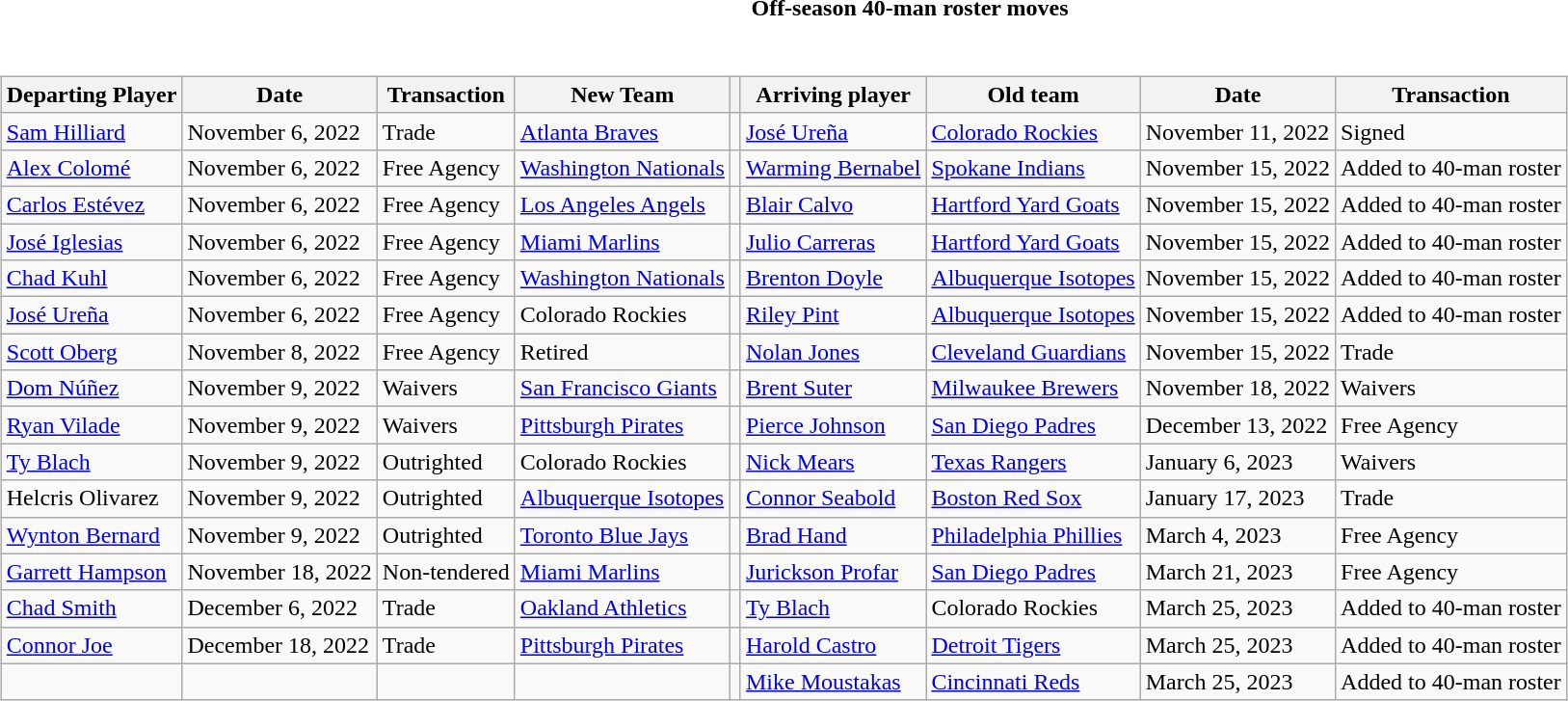<table class="toccolours collapsible collapsed" style="width:100%; background:inherit">
<tr>
<th>Off-season 40-man roster moves</th>
</tr>
<tr>
<td><br><table class="wikitable">
<tr>
<th>Departing Player</th>
<th>Date</th>
<th>Transaction</th>
<th>New Team</th>
<th></th>
<th>Arriving player</th>
<th>Old team</th>
<th>Date</th>
<th>Transaction</th>
</tr>
<tr>
<td><a href='#'>Sam Hilliard</a></td>
<td>November 6, 2022</td>
<td>Trade</td>
<td><a href='#'>Atlanta Braves</a></td>
<td></td>
<td><a href='#'>José Ureña</a></td>
<td><a href='#'>Colorado Rockies</a></td>
<td>November 11, 2022</td>
<td>Signed</td>
</tr>
<tr>
<td><a href='#'>Alex Colomé</a></td>
<td>November 6, 2022</td>
<td>Free Agency</td>
<td><a href='#'>Washington Nationals</a></td>
<td></td>
<td><a href='#'>Warming Bernabel</a></td>
<td><a href='#'>Spokane Indians</a></td>
<td>November 15, 2022</td>
<td>Added to 40-man roster</td>
</tr>
<tr>
<td><a href='#'>Carlos Estévez</a></td>
<td>November 6, 2022</td>
<td>Free Agency</td>
<td><a href='#'>Los Angeles Angels</a></td>
<td></td>
<td><a href='#'>Blair Calvo</a></td>
<td><a href='#'>Hartford Yard Goats</a></td>
<td>November 15, 2022</td>
<td>Added to 40-man roster</td>
</tr>
<tr>
<td><a href='#'>José Iglesias</a></td>
<td>November 6, 2022</td>
<td>Free Agency</td>
<td><a href='#'>Miami Marlins</a></td>
<td></td>
<td><a href='#'>Julio Carreras</a></td>
<td><a href='#'>Hartford Yard Goats</a></td>
<td>November 15, 2022</td>
<td>Added to 40-man roster</td>
</tr>
<tr>
<td><a href='#'>Chad Kuhl</a></td>
<td>November 6, 2022</td>
<td>Free Agency</td>
<td><a href='#'>Washington Nationals</a></td>
<td></td>
<td><a href='#'>Brenton Doyle</a></td>
<td><a href='#'>Albuquerque Isotopes</a></td>
<td>November 15, 2022</td>
<td>Added to 40-man roster</td>
</tr>
<tr>
<td><a href='#'>José Ureña</a></td>
<td>November 6, 2022</td>
<td>Free Agency</td>
<td>Colorado Rockies</td>
<td></td>
<td><a href='#'>Riley Pint</a></td>
<td><a href='#'>Albuquerque Isotopes</a></td>
<td>November 15, 2022</td>
<td>Added to 40-man roster</td>
</tr>
<tr>
<td><a href='#'>Scott Oberg</a></td>
<td>November 8, 2022</td>
<td>Free Agency</td>
<td>Retired</td>
<td></td>
<td><a href='#'>Nolan Jones</a></td>
<td><a href='#'>Cleveland Guardians</a></td>
<td>November 15, 2022</td>
<td>Trade</td>
</tr>
<tr>
<td><a href='#'>Dom Núñez</a></td>
<td>November 9, 2022</td>
<td>Waivers</td>
<td><a href='#'>San Francisco Giants</a></td>
<td></td>
<td><a href='#'>Brent Suter</a></td>
<td><a href='#'>Milwaukee Brewers</a></td>
<td>November 18, 2022</td>
<td>Waivers</td>
</tr>
<tr>
<td><a href='#'>Ryan Vilade</a></td>
<td>November 9, 2022</td>
<td>Waivers</td>
<td><a href='#'>Pittsburgh Pirates</a></td>
<td></td>
<td><a href='#'>Pierce Johnson</a></td>
<td><a href='#'>San Diego Padres</a></td>
<td>December 13, 2022</td>
<td>Free Agency</td>
</tr>
<tr>
<td><a href='#'>Ty Blach</a></td>
<td>November 9, 2022</td>
<td>Outrighted</td>
<td>Colorado Rockies</td>
<td></td>
<td><a href='#'>Nick Mears</a></td>
<td><a href='#'>Texas Rangers</a></td>
<td>January 6, 2023</td>
<td>Waivers</td>
</tr>
<tr>
<td>Helcris Olivarez</td>
<td>November 9, 2022</td>
<td>Outrighted</td>
<td><a href='#'>Albuquerque Isotopes</a></td>
<td></td>
<td><a href='#'>Connor Seabold</a></td>
<td><a href='#'>Boston Red Sox</a></td>
<td>January 17, 2023</td>
<td>Trade</td>
</tr>
<tr>
<td><a href='#'>Wynton Bernard</a></td>
<td>November 9, 2022</td>
<td>Outrighted</td>
<td><a href='#'>Toronto Blue Jays</a></td>
<td></td>
<td><a href='#'>Brad Hand</a></td>
<td><a href='#'>Philadelphia Phillies</a></td>
<td>March 4, 2023</td>
<td>Free Agency</td>
</tr>
<tr>
<td><a href='#'>Garrett Hampson</a></td>
<td>November 18, 2022</td>
<td>Non-tendered</td>
<td><a href='#'>Miami Marlins</a></td>
<td></td>
<td><a href='#'>Jurickson Profar</a></td>
<td><a href='#'>San Diego Padres</a></td>
<td>March 21, 2023</td>
<td>Free Agency</td>
</tr>
<tr>
<td><a href='#'>Chad Smith</a></td>
<td>December 6, 2022</td>
<td>Trade</td>
<td><a href='#'>Oakland Athletics</a></td>
<td></td>
<td><a href='#'>Ty Blach</a></td>
<td>Colorado Rockies</td>
<td>March 25, 2023</td>
<td>Added to 40-man roster</td>
</tr>
<tr>
<td><a href='#'>Connor Joe</a></td>
<td>December 18, 2022</td>
<td>Trade</td>
<td><a href='#'>Pittsburgh Pirates</a></td>
<td></td>
<td><a href='#'>Harold Castro</a></td>
<td><a href='#'>Detroit Tigers</a></td>
<td>March 25, 2023</td>
<td>Added to 40-man roster</td>
</tr>
<tr>
<td></td>
<td></td>
<td></td>
<td></td>
<td></td>
<td><a href='#'>Mike Moustakas</a></td>
<td><a href='#'>Cincinnati Reds</a></td>
<td>March 25, 2023</td>
<td>Added to 40-man roster</td>
</tr>
</table>
</td>
</tr>
</table>
